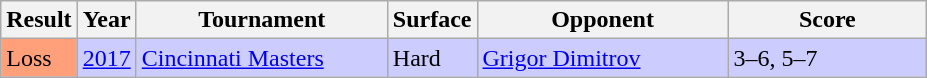<table class="sortable wikitable">
<tr>
<th>Result</th>
<th>Year</th>
<th width=160>Tournament</th>
<th>Surface</th>
<th width=160>Opponent</th>
<th width=125 class=unsortable>Score</th>
</tr>
<tr style=background:#ccf>
<td bgcolor=#ffa07a>Loss</td>
<td><a href='#'>2017</a></td>
<td><a href='#'>Cincinnati Masters</a></td>
<td>Hard</td>
<td> <a href='#'>Grigor Dimitrov</a></td>
<td>3–6, 5–7</td>
</tr>
</table>
